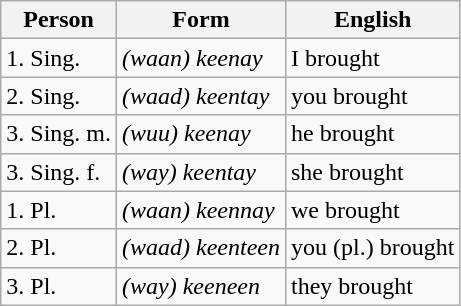<table class="wikitable">
<tr>
<th class="hintergrundfarbe6">Person</th>
<th class="hintergrundfarbe6">Form</th>
<th class="hintergrundfarbe6">English</th>
</tr>
<tr>
<td>1. Sing.</td>
<td><em>(waan) keenay</em></td>
<td>I brought</td>
</tr>
<tr>
<td>2. Sing.</td>
<td><em>(waad) keentay</em></td>
<td>you brought</td>
</tr>
<tr>
<td>3. Sing. m.</td>
<td><em>(wuu) keenay</em></td>
<td>he brought</td>
</tr>
<tr>
<td>3. Sing. f.</td>
<td><em>(way) keentay</em></td>
<td>she brought</td>
</tr>
<tr>
<td>1. Pl.</td>
<td><em>(waan) keennay</em></td>
<td>we brought</td>
</tr>
<tr>
<td>2. Pl.</td>
<td><em>(waad) keenteen</em></td>
<td>you (pl.) brought</td>
</tr>
<tr>
<td>3. Pl.</td>
<td><em>(way) keeneen</em></td>
<td>they brought</td>
</tr>
</table>
